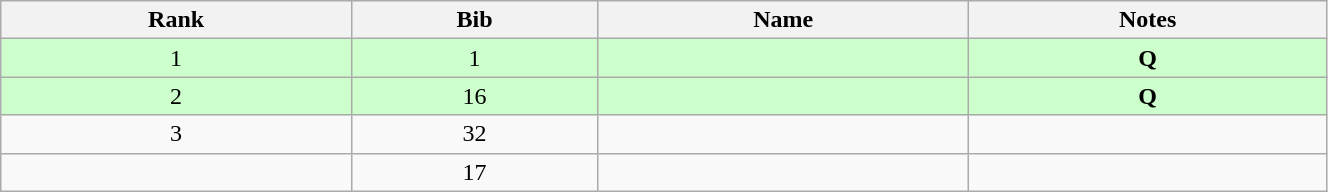<table class="wikitable" style="text-align:center;" width=70%>
<tr>
<th>Rank</th>
<th>Bib</th>
<th>Name</th>
<th>Notes</th>
</tr>
<tr bgcolor="#ccffcc">
<td>1</td>
<td>1</td>
<td align=left></td>
<td><strong>Q</strong></td>
</tr>
<tr bgcolor="#ccffcc">
<td>2</td>
<td>16</td>
<td align=left></td>
<td><strong>Q</strong></td>
</tr>
<tr>
<td>3</td>
<td>32</td>
<td align=left></td>
<td></td>
</tr>
<tr>
<td></td>
<td>17</td>
<td align=left></td>
<td></td>
</tr>
</table>
